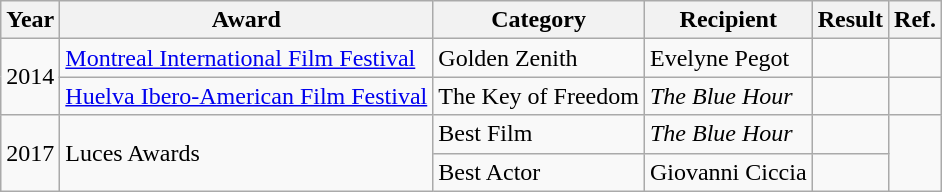<table class="wikitable">
<tr>
<th>Year</th>
<th>Award</th>
<th>Category</th>
<th>Recipient</th>
<th>Result</th>
<th>Ref.</th>
</tr>
<tr>
<td rowspan="2">2014</td>
<td><a href='#'>Montreal International Film Festival</a></td>
<td>Golden Zenith</td>
<td>Evelyne Pegot</td>
<td></td>
<td></td>
</tr>
<tr>
<td><a href='#'>Huelva Ibero-American Film Festival</a></td>
<td>The Key of Freedom</td>
<td><em>The Blue Hour</em></td>
<td></td>
<td></td>
</tr>
<tr>
<td rowspan="2">2017</td>
<td rowspan="2">Luces Awards</td>
<td>Best Film</td>
<td><em>The Blue Hour</em></td>
<td></td>
<td rowspan="2"></td>
</tr>
<tr>
<td>Best Actor</td>
<td>Giovanni Ciccia</td>
<td></td>
</tr>
</table>
